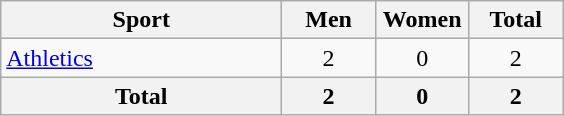<table class="wikitable sortable" style="text-align:center;">
<tr>
<th width=180>Sport</th>
<th width=55>Men</th>
<th width=55>Women</th>
<th width=55>Total</th>
</tr>
<tr>
<td align=left><a href='#'>Athletics</a></td>
<td>2</td>
<td>0</td>
<td>2</td>
</tr>
<tr>
<th>Total</th>
<th>2</th>
<th>0</th>
<th>2</th>
</tr>
</table>
